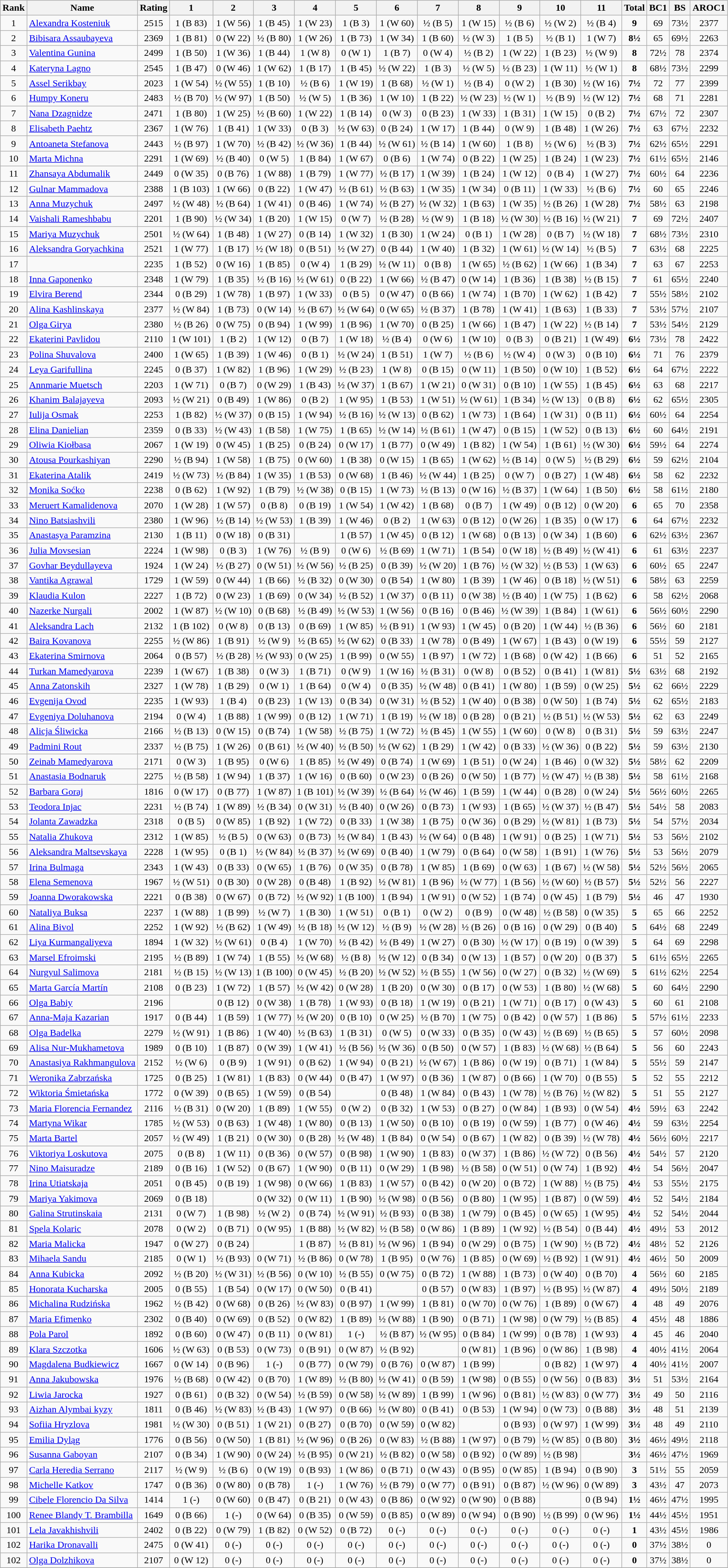<table class="wikitable sortable" style="text-align:center" style="font-size:90%;">
<tr>
<th>Rank</th>
<th>Name</th>
<th>Rating</th>
<th>1</th>
<th>2</th>
<th>3</th>
<th>4</th>
<th>5</th>
<th>6</th>
<th>7</th>
<th>8</th>
<th>9</th>
<th>10</th>
<th>11</th>
<th>Total</th>
<th>BC1</th>
<th>BS</th>
<th>AROC1</th>
</tr>
<tr>
<td>1</td>
<td align="left"> <a href='#'>Alexandra Kosteniuk</a></td>
<td>2515</td>
<td>1 (B 83)</td>
<td>1 (W 56)</td>
<td>1 (B 45)</td>
<td>1 (W 23)</td>
<td>1 (B 3)</td>
<td>1 (W 60)</td>
<td>½ (B 5)</td>
<td>1 (W 15)</td>
<td>½ (B 6)</td>
<td>½ (W 2)</td>
<td>½ (B 4)</td>
<td><strong>9</strong></td>
<td>69</td>
<td>73½</td>
<td>2377</td>
</tr>
<tr>
<td>2</td>
<td align="left"> <a href='#'>Bibisara Assaubayeva</a></td>
<td>2369</td>
<td>1 (B 81)</td>
<td>0 (W 22)</td>
<td>½ (B 80)</td>
<td>1 (W 26)</td>
<td>1 (B 73)</td>
<td>1 (W 34)</td>
<td>1 (B 60)</td>
<td>½ (W 3)</td>
<td>1 (B 5)</td>
<td>½ (B 1)</td>
<td>1 (W 7)</td>
<td><strong>8½</strong></td>
<td>65</td>
<td>69½</td>
<td>2263</td>
</tr>
<tr>
<td>3</td>
<td align="left"> <a href='#'>Valentina Gunina</a></td>
<td>2499</td>
<td>1 (B 50)</td>
<td>1 (W 36)</td>
<td>1 (B 44)</td>
<td>1 (W 8)</td>
<td>0 (W 1)</td>
<td>1 (B 7)</td>
<td>0 (W 4)</td>
<td>½ (B 2)</td>
<td>1 (W 22)</td>
<td>1 (B 23)</td>
<td>½ (W 9)</td>
<td><strong>8</strong></td>
<td>72½</td>
<td>78</td>
<td>2374</td>
</tr>
<tr>
<td>4</td>
<td align="left"> <a href='#'>Kateryna Lagno</a></td>
<td>2545</td>
<td>1 (B 47)</td>
<td>0 (W 46)</td>
<td>1 (W 62)</td>
<td>1 (B 17)</td>
<td>1 (B 45)</td>
<td>½ (W 22)</td>
<td>1 (B 3)</td>
<td>½ (W 5)</td>
<td>½ (B 23)</td>
<td>1 (W 11)</td>
<td>½ (W 1)</td>
<td><strong>8</strong></td>
<td>68½</td>
<td>73½</td>
<td>2299</td>
</tr>
<tr>
<td>5</td>
<td align="left"> <a href='#'>Assel Serikbay</a></td>
<td>2023</td>
<td>1 (W 54)</td>
<td>½ (W 55)</td>
<td>1 (B 10)</td>
<td>½ (B 6)</td>
<td>1 (W 19)</td>
<td>1 (B 68)</td>
<td>½ (W 1)</td>
<td>½ (B 4)</td>
<td>0 (W 2)</td>
<td>1 (B 30)</td>
<td>½ (W 16)</td>
<td><strong>7½</strong></td>
<td>72</td>
<td>77</td>
<td>2399</td>
</tr>
<tr>
<td>6</td>
<td align="left"> <a href='#'>Humpy Koneru</a></td>
<td>2483</td>
<td>½ (B 70)</td>
<td>½ (W 97)</td>
<td>1 (B 50)</td>
<td>½ (W 5)</td>
<td>1 (B 36)</td>
<td>1 (W 10)</td>
<td>1 (B 22)</td>
<td>½ (W 23)</td>
<td>½ (W 1)</td>
<td>½ (B 9)</td>
<td>½ (W 12)</td>
<td><strong>7½</strong></td>
<td>68</td>
<td>71</td>
<td>2281</td>
</tr>
<tr>
<td>7</td>
<td align="left"> <a href='#'>Nana Dzagnidze</a></td>
<td>2471</td>
<td>1 (B 80)</td>
<td>1 (W 25)</td>
<td>½ (B 60)</td>
<td>1 (W 22)</td>
<td>1 (B 14)</td>
<td>0 (W 3)</td>
<td>0 (B 23)</td>
<td>1 (W 33)</td>
<td>1 (B 31)</td>
<td>1 (W 15)</td>
<td>0 (B 2)</td>
<td><strong>7½</strong></td>
<td>67½</td>
<td>72</td>
<td>2307</td>
</tr>
<tr>
<td>8</td>
<td align="left"> <a href='#'>Elisabeth Paehtz</a></td>
<td>2367</td>
<td>1 (W 76)</td>
<td>1 (B 41)</td>
<td>1 (W 33)</td>
<td>0 (B 3)</td>
<td>½ (W 63)</td>
<td>0 (B 24)</td>
<td>1 (W 17)</td>
<td>1 (B 44)</td>
<td>0 (W 9)</td>
<td>1 (B 48)</td>
<td>1 (W 26)</td>
<td><strong>7½</strong></td>
<td>63</td>
<td>67½</td>
<td>2232</td>
</tr>
<tr>
<td>9</td>
<td align="left"> <a href='#'>Antoaneta Stefanova</a></td>
<td>2443</td>
<td>½ (B 97)</td>
<td>1 (W 70)</td>
<td>½ (B 42)</td>
<td>½ (W 36)</td>
<td>1 (B 44)</td>
<td>½ (W 61)</td>
<td>½ (B 14)</td>
<td>1 (W 60)</td>
<td>1 (B 8)</td>
<td>½ (W 6)</td>
<td>½ (B 3)</td>
<td><strong>7½</strong></td>
<td>62½</td>
<td>65½</td>
<td>2291</td>
</tr>
<tr>
<td>10</td>
<td align="left"> <a href='#'>Marta Michna</a></td>
<td>2291</td>
<td>1 (W 69)</td>
<td>½ (B 40)</td>
<td>0 (W 5)</td>
<td>1 (B 84)</td>
<td>1 (W 67)</td>
<td>0 (B 6)</td>
<td>1 (W 74)</td>
<td>0 (B 22)</td>
<td>1 (W 25)</td>
<td>1 (B 24)</td>
<td>1 (W 23)</td>
<td><strong>7½</strong></td>
<td>61½</td>
<td>65½</td>
<td>2146</td>
</tr>
<tr>
<td>11</td>
<td align="left"> <a href='#'>Zhansaya Abdumalik</a></td>
<td>2449</td>
<td>0 (W 35)</td>
<td>0 (B 76)</td>
<td>1 (W 88)</td>
<td>1 (B 79)</td>
<td>1 (W 77)</td>
<td>½ (B 17)</td>
<td>1 (W 39)</td>
<td>1 (B 24)</td>
<td>1 (W 12)</td>
<td>0 (B 4)</td>
<td>1 (W 27)</td>
<td><strong>7½</strong></td>
<td>60½</td>
<td>64</td>
<td>2236</td>
</tr>
<tr>
<td>12</td>
<td align="left"> <a href='#'>Gulnar Mammadova</a></td>
<td>2388</td>
<td>1 (B 103)</td>
<td>1 (W 66)</td>
<td>0 (B 22)</td>
<td>1 (W 47)</td>
<td>½ (B 61)</td>
<td>½ (B 63)</td>
<td>1 (W 35)</td>
<td>1 (W 34)</td>
<td>0 (B 11)</td>
<td>1 (W 33)</td>
<td>½ (B 6)</td>
<td><strong>7½</strong></td>
<td>60</td>
<td>65</td>
<td>2246</td>
</tr>
<tr>
<td>13</td>
<td align="left"> <a href='#'>Anna Muzychuk</a></td>
<td>2497</td>
<td>½ (W 48)</td>
<td>½ (B 64)</td>
<td>1 (W 41)</td>
<td>0 (B 46)</td>
<td>1 (W 74)</td>
<td>½ (B 27)</td>
<td>½ (W 32)</td>
<td>1 (B 63)</td>
<td>1 (W 35)</td>
<td>½ (B 26)</td>
<td>1 (W 28)</td>
<td><strong>7½</strong></td>
<td>58½</td>
<td>63</td>
<td>2198</td>
</tr>
<tr>
<td>14</td>
<td align="left"> <a href='#'>Vaishali Rameshbabu</a></td>
<td>2201</td>
<td>1 (B 90)</td>
<td>½ (W 34)</td>
<td>1 (B 20)</td>
<td>1 (W 15)</td>
<td>0 (W 7)</td>
<td>½ (B 28)</td>
<td>½ (W 9)</td>
<td>1 (B 18)</td>
<td>½ (W 30)</td>
<td>½ (B 16)</td>
<td>½ (W 21)</td>
<td><strong>7</strong></td>
<td>69</td>
<td>72½</td>
<td>2407</td>
</tr>
<tr>
<td>15</td>
<td align="left"> <a href='#'>Mariya Muzychuk</a></td>
<td>2501</td>
<td>½ (W 64)</td>
<td>1 (B 48)</td>
<td>1 (W 27)</td>
<td>0 (B 14)</td>
<td>1 (W 32)</td>
<td>1 (B 30)</td>
<td>1 (W 24)</td>
<td>0 (B 1)</td>
<td>1 (W 28)</td>
<td>0 (B 7)</td>
<td>½ (W 18)</td>
<td><strong>7</strong></td>
<td>68½</td>
<td>73½</td>
<td>2310</td>
</tr>
<tr>
<td>16</td>
<td align="left"> <a href='#'>Aleksandra Goryachkina</a></td>
<td>2521</td>
<td>1 (W 77)</td>
<td>1 (B 17)</td>
<td>½ (W 18)</td>
<td>0 (B 51)</td>
<td>½ (W 27)</td>
<td>0 (B 44)</td>
<td>1 (W 40)</td>
<td>1 (B 32)</td>
<td>1 (W 61)</td>
<td>½ (W 14)</td>
<td>½ (B 5)</td>
<td><strong>7</strong></td>
<td>63½</td>
<td>68</td>
<td>2225</td>
</tr>
<tr>
<td>17</td>
<td align="left"></td>
<td>2235</td>
<td>1 (B 52)</td>
<td>0 (W 16)</td>
<td>1 (B 85)</td>
<td>0 (W 4)</td>
<td>1 (B 29)</td>
<td>½ (W 11)</td>
<td>0 (B 8)</td>
<td>1 (W 65)</td>
<td>½ (B 62)</td>
<td>1 (W 66)</td>
<td>1 (B 34)</td>
<td><strong>7</strong></td>
<td>63</td>
<td>67</td>
<td>2253</td>
</tr>
<tr>
<td>18</td>
<td align="left"> <a href='#'>Inna Gaponenko</a></td>
<td>2348</td>
<td>1 (W 79)</td>
<td>1 (B 35)</td>
<td>½ (B 16)</td>
<td>½ (W 61)</td>
<td>0 (B 22)</td>
<td>1 (W 66)</td>
<td>½ (B 47)</td>
<td>0 (W 14)</td>
<td>1 (B 36)</td>
<td>1 (B 38)</td>
<td>½ (B 15)</td>
<td><strong>7</strong></td>
<td>61</td>
<td>65½</td>
<td>2240</td>
</tr>
<tr>
<td>19</td>
<td align="left"> <a href='#'>Elvira Berend</a></td>
<td>2344</td>
<td>0 (B 29)</td>
<td>1 (W 78)</td>
<td>1 (B 97)</td>
<td>1 (W 33)</td>
<td>0 (B 5)</td>
<td>0 (W 47)</td>
<td>0 (B 66)</td>
<td>1 (W 74)</td>
<td>1 (B 70)</td>
<td>1 (W 62)</td>
<td>1 (B 42)</td>
<td><strong>7</strong></td>
<td>55½</td>
<td>58½</td>
<td>2102</td>
</tr>
<tr>
<td>20</td>
<td align="left"> <a href='#'>Alina Kashlinskaya</a></td>
<td>2377</td>
<td>½ (W 84)</td>
<td>1 (B 73)</td>
<td>0 (W 14)</td>
<td>½ (B 67)</td>
<td>½ (W 64)</td>
<td>0 (W 65)</td>
<td>½ (B 37)</td>
<td>1 (B 78)</td>
<td>1 (W 41)</td>
<td>1 (B 63)</td>
<td>1 (B 33)</td>
<td><strong>7</strong></td>
<td>53½</td>
<td>57½</td>
<td>2107</td>
</tr>
<tr>
<td>21</td>
<td align="left"> <a href='#'>Olga Girya</a></td>
<td>2380</td>
<td>½ (B 26)</td>
<td>0 (W 75)</td>
<td>0 (B 94)</td>
<td>1 (W 99)</td>
<td>1 (B 96)</td>
<td>1 (W 70)</td>
<td>0 (B 25)</td>
<td>1 (W 66)</td>
<td>1 (B 47)</td>
<td>1 (W 22)</td>
<td>½ (B 14)</td>
<td><strong>7</strong></td>
<td>53½</td>
<td>54½</td>
<td>2129</td>
</tr>
<tr>
<td>22</td>
<td align="left"> <a href='#'>Ekaterini Pavlidou</a></td>
<td>2110</td>
<td>1 (W 101)</td>
<td>1 (B 2)</td>
<td>1 (W 12)</td>
<td>0 (B 7)</td>
<td>1 (W 18)</td>
<td>½ (B 4)</td>
<td>0 (W 6)</td>
<td>1 (W 10)</td>
<td>0 (B 3)</td>
<td>0 (B 21)</td>
<td>1 (W 49)</td>
<td><strong>6½</strong></td>
<td>73½</td>
<td>78</td>
<td>2422</td>
</tr>
<tr>
<td>23</td>
<td align="left"> <a href='#'>Polina Shuvalova</a></td>
<td>2400</td>
<td>1 (W 65)</td>
<td>1 (B 39)</td>
<td>1 (W 46)</td>
<td>0 (B 1)</td>
<td>½ (W 24)</td>
<td>1 (B 51)</td>
<td>1 (W 7)</td>
<td>½ (B 6)</td>
<td>½ (W 4)</td>
<td>0 (W 3)</td>
<td>0 (B 10)</td>
<td><strong>6½</strong></td>
<td>71</td>
<td>76</td>
<td>2379</td>
</tr>
<tr>
<td>24</td>
<td align="left"> <a href='#'>Leya Garifullina</a></td>
<td>2245</td>
<td>0 (B 37)</td>
<td>1 (W 82)</td>
<td>1 (B 96)</td>
<td>1 (W 29)</td>
<td>½ (B 23)</td>
<td>1 (W 8)</td>
<td>0 (B 15)</td>
<td>0 (W 11)</td>
<td>1 (B 50)</td>
<td>0 (W 10)</td>
<td>1 (B 52)</td>
<td><strong>6½</strong></td>
<td>64</td>
<td>67½</td>
<td>2222</td>
</tr>
<tr>
<td>25</td>
<td align="left"> <a href='#'>Annmarie Muetsch</a></td>
<td>2203</td>
<td>1 (W 71)</td>
<td>0 (B 7)</td>
<td>0 (W 29)</td>
<td>1 (B 43)</td>
<td>½ (W 37)</td>
<td>1 (B 67)</td>
<td>1 (W 21)</td>
<td>0 (W 31)</td>
<td>0 (B 10)</td>
<td>1 (W 55)</td>
<td>1 (B 45)</td>
<td><strong>6½</strong></td>
<td>63</td>
<td>68</td>
<td>2217</td>
</tr>
<tr>
<td>26</td>
<td align="left"> <a href='#'>Khanim Balajayeva</a></td>
<td>2093</td>
<td>½ (W 21)</td>
<td>0 (B 49)</td>
<td>1 (W 86)</td>
<td>0 (B 2)</td>
<td>1 (W 95)</td>
<td>1 (B 53)</td>
<td>1 (W 51)</td>
<td>½ (W 61)</td>
<td>1 (B 34)</td>
<td>½ (W 13)</td>
<td>0 (B 8)</td>
<td><strong>6½</strong></td>
<td>62</td>
<td>65½</td>
<td>2305</td>
</tr>
<tr>
<td>27</td>
<td align="left"> <a href='#'>Iulija Osmak</a></td>
<td>2253</td>
<td>1 (B 82)</td>
<td>½ (W 37)</td>
<td>0 (B 15)</td>
<td>1 (W 94)</td>
<td>½ (B 16)</td>
<td>½ (W 13)</td>
<td>0 (B 62)</td>
<td>1 (W 73)</td>
<td>1 (B 64)</td>
<td>1 (W 31)</td>
<td>0 (B 11)</td>
<td><strong>6½</strong></td>
<td>60½</td>
<td>64</td>
<td>2254</td>
</tr>
<tr>
<td>28</td>
<td align="left"> <a href='#'>Elina Danielian</a></td>
<td>2359</td>
<td>0 (B 33)</td>
<td>½ (W 43)</td>
<td>1 (B 58)</td>
<td>1 (W 75)</td>
<td>1 (B 65)</td>
<td>½ (W 14)</td>
<td>½ (B 61)</td>
<td>1 (W 47)</td>
<td>0 (B 15)</td>
<td>1 (W 52)</td>
<td>0 (B 13)</td>
<td><strong>6½</strong></td>
<td>60</td>
<td>64½</td>
<td>2191</td>
</tr>
<tr>
<td>29</td>
<td align="left"> <a href='#'>Oliwia Kiołbasa</a></td>
<td>2067</td>
<td>1 (W 19)</td>
<td>0 (W 45)</td>
<td>1 (B 25)</td>
<td>0 (B 24)</td>
<td>0 (W 17)</td>
<td>1 (B 77)</td>
<td>0 (W 49)</td>
<td>1 (B 82)</td>
<td>1 (W 54)</td>
<td>1 (B 61)</td>
<td>½ (W 30)</td>
<td><strong>6½</strong></td>
<td>59½</td>
<td>64</td>
<td>2274</td>
</tr>
<tr>
<td>30</td>
<td align="left"> <a href='#'>Atousa Pourkashiyan</a></td>
<td>2290</td>
<td>½ (B 94)</td>
<td>1 (W 58)</td>
<td>1 (B 75)</td>
<td>0 (W 60)</td>
<td>1 (B 38)</td>
<td>0 (W 15)</td>
<td>1 (B 65)</td>
<td>1 (W 62)</td>
<td>½ (B 14)</td>
<td>0 (W 5)</td>
<td>½ (B 29)</td>
<td><strong>6½</strong></td>
<td>59</td>
<td>62½</td>
<td>2104</td>
</tr>
<tr>
<td>31</td>
<td align="left"> <a href='#'>Ekaterina Atalik</a></td>
<td>2419</td>
<td>½ (W 73)</td>
<td>½ (B 84)</td>
<td>1 (W 35)</td>
<td>1 (B 53)</td>
<td>0 (W 68)</td>
<td>1 (B 46)</td>
<td>½ (W 44)</td>
<td>1 (B 25)</td>
<td>0 (W 7)</td>
<td>0 (B 27)</td>
<td>1 (W 48)</td>
<td><strong>6½</strong></td>
<td>58</td>
<td>62</td>
<td>2232</td>
</tr>
<tr>
<td>32</td>
<td align="left"> <a href='#'>Monika Soćko</a></td>
<td>2238</td>
<td>0 (B 62)</td>
<td>1 (W 92)</td>
<td>1 (B 79)</td>
<td>½ (W 38)</td>
<td>0 (B 15)</td>
<td>1 (W 73)</td>
<td>½ (B 13)</td>
<td>0 (W 16)</td>
<td>½ (B 37)</td>
<td>1 (W 64)</td>
<td>1 (B 50)</td>
<td><strong>6½</strong></td>
<td>58</td>
<td>61½</td>
<td>2180</td>
</tr>
<tr>
<td>33</td>
<td align="left"> <a href='#'>Meruert Kamalidenova</a></td>
<td>2070</td>
<td>1 (W 28)</td>
<td>1 (W 57)</td>
<td>0 (B 8)</td>
<td>0 (B 19)</td>
<td>1 (W 54)</td>
<td>1 (W 42)</td>
<td>1 (B 68)</td>
<td>0 (B 7)</td>
<td>1 (W 49)</td>
<td>0 (B 12)</td>
<td>0 (W 20)</td>
<td><strong>6</strong></td>
<td>65</td>
<td>70</td>
<td>2358</td>
</tr>
<tr>
<td>34</td>
<td align="left"> <a href='#'>Nino Batsiashvili</a></td>
<td>2380</td>
<td>1 (W 96)</td>
<td>½ (B 14)</td>
<td>½ (W 53)</td>
<td>1 (B 39)</td>
<td>1 (W 46)</td>
<td>0 (B 2)</td>
<td>1 (W 63)</td>
<td>0 (B 12)</td>
<td>0 (W 26)</td>
<td>1 (B 35)</td>
<td>0 (W 17)</td>
<td><strong>6</strong></td>
<td>64</td>
<td>67½</td>
<td>2232</td>
</tr>
<tr>
<td>35</td>
<td align="left"> <a href='#'>Anastasya Paramzina</a></td>
<td>2130</td>
<td>1 (B 11)</td>
<td>0 (W 18)</td>
<td>0 (B 31)</td>
<td></td>
<td>1 (B 57)</td>
<td>1 (W 45)</td>
<td>0 (B 12)</td>
<td>1 (W 68)</td>
<td>0 (B 13)</td>
<td>0 (W 34)</td>
<td>1 (B 60)</td>
<td><strong>6</strong></td>
<td>62½</td>
<td>63½</td>
<td>2367</td>
</tr>
<tr>
<td>36</td>
<td align="left"> <a href='#'>Julia Movsesian</a></td>
<td>2224</td>
<td>1 (W 98)</td>
<td>0 (B 3)</td>
<td>1 (W 76)</td>
<td>½ (B 9)</td>
<td>0 (W 6)</td>
<td>½ (B 69)</td>
<td>1 (W 71)</td>
<td>1 (B 54)</td>
<td>0 (W 18)</td>
<td>½ (B 49)</td>
<td>½ (W 41)</td>
<td><strong>6</strong></td>
<td>61</td>
<td>63½</td>
<td>2237</td>
</tr>
<tr>
<td>37</td>
<td align="left"> <a href='#'>Govhar Beydullayeva</a></td>
<td>1924</td>
<td>1 (W 24)</td>
<td>½ (B 27)</td>
<td>0 (W 51)</td>
<td>½ (W 56)</td>
<td>½ (B 25)</td>
<td>0 (B 39)</td>
<td>½ (W 20)</td>
<td>1 (B 76)</td>
<td>½ (W 32)</td>
<td>½ (B 53)</td>
<td>1 (W 63)</td>
<td><strong>6</strong></td>
<td>60½</td>
<td>65</td>
<td>2247</td>
</tr>
<tr>
<td>38</td>
<td align="left"> <a href='#'>Vantika Agrawal</a></td>
<td>1729</td>
<td>1 (W 59)</td>
<td>0 (W 44)</td>
<td>1 (B 66)</td>
<td>½ (B 32)</td>
<td>0 (W 30)</td>
<td>0 (B 54)</td>
<td>1 (W 80)</td>
<td>1 (B 39)</td>
<td>1 (W 46)</td>
<td>0 (B 18)</td>
<td>½ (W 51)</td>
<td><strong>6</strong></td>
<td>58½</td>
<td>63</td>
<td>2259</td>
</tr>
<tr>
<td>39</td>
<td align="left"> <a href='#'>Klaudia Kulon</a></td>
<td>2227</td>
<td>1 (B 72)</td>
<td>0 (W 23)</td>
<td>1 (B 69)</td>
<td>0 (W 34)</td>
<td>½ (B 52)</td>
<td>1 (W 37)</td>
<td>0 (B 11)</td>
<td>0 (W 38)</td>
<td>½ (B 40)</td>
<td>1 (W 75)</td>
<td>1 (B 62)</td>
<td><strong>6</strong></td>
<td>58</td>
<td>62½</td>
<td>2068</td>
</tr>
<tr>
<td>40</td>
<td align="left"> <a href='#'>Nazerke Nurgali</a></td>
<td>2002</td>
<td>1 (W 87)</td>
<td>½ (W 10)</td>
<td>0 (B 68)</td>
<td>½ (B 49)</td>
<td>½ (W 53)</td>
<td>1 (W 56)</td>
<td>0 (B 16)</td>
<td>0 (B 46)</td>
<td>½ (W 39)</td>
<td>1 (B 84)</td>
<td>1 (W 61)</td>
<td><strong>6</strong></td>
<td>56½</td>
<td>60½</td>
<td>2290</td>
</tr>
<tr>
<td>41</td>
<td align="left"> <a href='#'>Aleksandra Lach</a></td>
<td>2132</td>
<td>1 (B 102)</td>
<td>0 (W 8)</td>
<td>0 (B 13)</td>
<td>0 (B 69)</td>
<td>1 (W 85)</td>
<td>½ (B 91)</td>
<td>1 (W 93)</td>
<td>1 (W 45)</td>
<td>0 (B 20)</td>
<td>1 (W 44)</td>
<td>½ (B 36)</td>
<td><strong>6</strong></td>
<td>56½</td>
<td>60</td>
<td>2181</td>
</tr>
<tr>
<td>42</td>
<td align="left"> <a href='#'>Baira Kovanova</a></td>
<td>2255</td>
<td>½ (W 86)</td>
<td>1 (B 91)</td>
<td>½ (W 9)</td>
<td>½ (B 65)</td>
<td>½ (W 62)</td>
<td>0 (B 33)</td>
<td>1 (W 78)</td>
<td>0 (B 49)</td>
<td>1 (W 67)</td>
<td>1 (B 43)</td>
<td>0 (W 19)</td>
<td><strong>6</strong></td>
<td>55½</td>
<td>59</td>
<td>2127</td>
</tr>
<tr>
<td>43</td>
<td align="left"> <a href='#'>Ekaterina Smirnova</a></td>
<td>2064</td>
<td>0 (B 57)</td>
<td>½ (B 28)</td>
<td>½ (W 93)</td>
<td>0 (W 25)</td>
<td>1 (B 99)</td>
<td>0 (W 55)</td>
<td>1 (B 97)</td>
<td>1 (W 72)</td>
<td>1 (B 68)</td>
<td>0 (W 42)</td>
<td>1 (B 66)</td>
<td><strong>6</strong></td>
<td>51</td>
<td>52</td>
<td>2165</td>
</tr>
<tr>
<td>44</td>
<td align="left"> <a href='#'>Turkan Mamedyarova</a></td>
<td>2239</td>
<td>1 (W 67)</td>
<td>1 (B 38)</td>
<td>0 (W 3)</td>
<td>1 (B 71)</td>
<td>0 (W 9)</td>
<td>1 (W 16)</td>
<td>½ (B 31)</td>
<td>0 (W 8)</td>
<td>0 (B 52)</td>
<td>0 (B 41)</td>
<td>1 (W 81)</td>
<td><strong>5½</strong></td>
<td>63½</td>
<td>68</td>
<td>2192</td>
</tr>
<tr>
<td>45</td>
<td align="left"> <a href='#'>Anna Zatonskih</a></td>
<td>2327</td>
<td>1 (W 78)</td>
<td>1 (B 29)</td>
<td>0 (W 1)</td>
<td>1 (B 64)</td>
<td>0 (W 4)</td>
<td>0 (B 35)</td>
<td>½ (W 48)</td>
<td>0 (B 41)</td>
<td>1 (W 80)</td>
<td>1 (B 59)</td>
<td>0 (W 25)</td>
<td><strong>5½</strong></td>
<td>62</td>
<td>66½</td>
<td>2229</td>
</tr>
<tr>
<td>46</td>
<td align="left"> <a href='#'>Evgenija Ovod</a></td>
<td>2235</td>
<td>1 (W 93)</td>
<td>1 (B 4)</td>
<td>0 (B 23)</td>
<td>1 (W 13)</td>
<td>0 (B 34)</td>
<td>0 (W 31)</td>
<td>½ (B 52)</td>
<td>1 (W 40)</td>
<td>0 (B 38)</td>
<td>0 (W 50)</td>
<td>1 (B 74)</td>
<td><strong>5½</strong></td>
<td>62</td>
<td>65½</td>
<td>2183</td>
</tr>
<tr>
<td>47</td>
<td align="left"> <a href='#'>Evgeniya Doluhanova</a></td>
<td>2194</td>
<td>0 (W 4)</td>
<td>1 (B 88)</td>
<td>1 (W 99)</td>
<td>0 (B 12)</td>
<td>1 (W 71)</td>
<td>1 (B 19)</td>
<td>½ (W 18)</td>
<td>0 (B 28)</td>
<td>0 (B 21)</td>
<td>½ (B 51)</td>
<td>½ (W 53)</td>
<td><strong>5½</strong></td>
<td>62</td>
<td>63</td>
<td>2249</td>
</tr>
<tr>
<td>48</td>
<td align="left"> <a href='#'>Alicja Śliwicka</a></td>
<td>2166</td>
<td>½ (B 13)</td>
<td>0 (W 15)</td>
<td>0 (B 74)</td>
<td>1 (W 58)</td>
<td>½ (B 75)</td>
<td>1 (W 72)</td>
<td>½ (B 45)</td>
<td>1 (W 55)</td>
<td>1 (W 60)</td>
<td>0 (W 8)</td>
<td>0 (B 31)</td>
<td><strong>5½</strong></td>
<td>59</td>
<td>63½</td>
<td>2247</td>
</tr>
<tr>
<td>49</td>
<td align="left"> <a href='#'>Padmini Rout</a></td>
<td>2337</td>
<td>½ (B 75)</td>
<td>1 (W 26)</td>
<td>0 (B 61)</td>
<td>½ (W 40)</td>
<td>½ (B 50)</td>
<td>½ (W 62)</td>
<td>1 (B 29)</td>
<td>1 (W 42)</td>
<td>0 (B 33)</td>
<td>½ (W 36)</td>
<td>0 (B 22)</td>
<td><strong>5½</strong></td>
<td>59</td>
<td>63½</td>
<td>2130</td>
</tr>
<tr>
<td>50</td>
<td align="left"> <a href='#'>Zeinab Mamedyarova</a></td>
<td>2171</td>
<td>0 (W 3)</td>
<td>1 (B 95)</td>
<td>0 (W 6)</td>
<td>1 (B 85)</td>
<td>½ (W 49)</td>
<td>0 (B 74)</td>
<td>1 (W 69)</td>
<td>1 (B 51)</td>
<td>0 (W 24)</td>
<td>1 (B 46)</td>
<td>0 (W 32)</td>
<td><strong>5½</strong></td>
<td>58½</td>
<td>62</td>
<td>2209</td>
</tr>
<tr>
<td>51</td>
<td align="left"> <a href='#'>Anastasia Bodnaruk</a></td>
<td>2275</td>
<td>½ (B 58)</td>
<td>1 (W 94)</td>
<td>1 (B 37)</td>
<td>1 (W 16)</td>
<td>0 (B 60)</td>
<td>0 (W 23)</td>
<td>0 (B 26)</td>
<td>0 (W 50)</td>
<td>1 (B 77)</td>
<td>½ (W 47)</td>
<td>½ (B 38)</td>
<td><strong>5½</strong></td>
<td>58</td>
<td>61½</td>
<td>2168</td>
</tr>
<tr>
<td>52</td>
<td align="left"> <a href='#'>Barbara Goraj</a></td>
<td>1816</td>
<td>0 (W 17)</td>
<td>0 (B 77)</td>
<td>1 (W 87)</td>
<td>1 (B 101)</td>
<td>½ (W 39)</td>
<td>½ (B 64)</td>
<td>½ (W 46)</td>
<td>1 (B 59)</td>
<td>1 (W 44)</td>
<td>0 (B 28)</td>
<td>0 (W 24)</td>
<td><strong>5½</strong></td>
<td>56½</td>
<td>60½</td>
<td>2265</td>
</tr>
<tr>
<td>53</td>
<td align="left"> <a href='#'>Teodora Injac</a></td>
<td>2231</td>
<td>½ (B 74)</td>
<td>1 (W 89)</td>
<td>½ (B 34)</td>
<td>0 (W 31)</td>
<td>½ (B 40)</td>
<td>0 (W 26)</td>
<td>0 (B 73)</td>
<td>1 (W 93)</td>
<td>1 (B 65)</td>
<td>½ (W 37)</td>
<td>½ (B 47)</td>
<td><strong>5½</strong></td>
<td>54½</td>
<td>58</td>
<td>2083</td>
</tr>
<tr>
<td>54</td>
<td align="left"> <a href='#'>Jolanta Zawadzka</a></td>
<td>2318</td>
<td>0 (B 5)</td>
<td>0 (W 85)</td>
<td>1 (B 92)</td>
<td>1 (W 72)</td>
<td>0 (B 33)</td>
<td>1 (W 38)</td>
<td>1 (B 75)</td>
<td>0 (W 36)</td>
<td>0 (B 29)</td>
<td>½ (W 81)</td>
<td>1 (B 73)</td>
<td><strong>5½</strong></td>
<td>54</td>
<td>57½</td>
<td>2034</td>
</tr>
<tr>
<td>55</td>
<td align="left"> <a href='#'>Natalia Zhukova</a></td>
<td>2312</td>
<td>1 (W 85)</td>
<td>½ (B 5)</td>
<td>0 (W 63)</td>
<td>0 (B 73)</td>
<td>½ (W 84)</td>
<td>1 (B 43)</td>
<td>½ (W 64)</td>
<td>0 (B 48)</td>
<td>1 (W 91)</td>
<td>0 (B 25)</td>
<td>1 (W 71)</td>
<td><strong>5½</strong></td>
<td>53</td>
<td>56½</td>
<td>2102</td>
</tr>
<tr>
<td>56</td>
<td align="left"> <a href='#'>Aleksandra Maltsevskaya</a></td>
<td>2228</td>
<td>1 (W 95)</td>
<td>0 (B 1)</td>
<td>½ (W 84)</td>
<td>½ (B 37)</td>
<td>½ (W 69)</td>
<td>0 (B 40)</td>
<td>1 (W 79)</td>
<td>0 (B 64)</td>
<td>0 (W 58)</td>
<td>1 (B 91)</td>
<td>1 (W 76)</td>
<td><strong>5½</strong></td>
<td>53</td>
<td>56½</td>
<td>2079</td>
</tr>
<tr>
<td>57</td>
<td align="left"> <a href='#'>Irina Bulmaga</a></td>
<td>2343</td>
<td>1 (W 43)</td>
<td>0 (B 33)</td>
<td>0 (W 65)</td>
<td>1 (B 76)</td>
<td>0 (W 35)</td>
<td>0 (B 78)</td>
<td>1 (W 85)</td>
<td>1 (B 69)</td>
<td>0 (W 63)</td>
<td>1 (B 67)</td>
<td>½ (W 58)</td>
<td><strong>5½</strong></td>
<td>52½</td>
<td>56½</td>
<td>2065</td>
</tr>
<tr>
<td>58</td>
<td align="left"> <a href='#'>Elena Semenova</a></td>
<td>1967</td>
<td>½ (W 51)</td>
<td>0 (B 30)</td>
<td>0 (W 28)</td>
<td>0 (B 48)</td>
<td>1 (B 92)</td>
<td>½ (W 81)</td>
<td>1 (B 96)</td>
<td>½ (W 77)</td>
<td>1 (B 56)</td>
<td>½ (W 60)</td>
<td>½ (B 57)</td>
<td><strong>5½</strong></td>
<td>52½</td>
<td>56</td>
<td>2227</td>
</tr>
<tr>
<td>59</td>
<td align="left"> <a href='#'>Joanna Dworakowska</a></td>
<td>2221</td>
<td>0 (B 38)</td>
<td>0 (W 67)</td>
<td>0 (B 72)</td>
<td>½ (W 92)</td>
<td>1 (B 100)</td>
<td>1 (B 94)</td>
<td>1 (W 91)</td>
<td>0 (W 52)</td>
<td>1 (B 74)</td>
<td>0 (W 45)</td>
<td>1 (B 79)</td>
<td><strong>5½</strong></td>
<td>46</td>
<td>47</td>
<td>1930</td>
</tr>
<tr>
<td>60</td>
<td align="left"> <a href='#'>Nataliya Buksa</a></td>
<td>2237</td>
<td>1 (W 88)</td>
<td>1 (B 99)</td>
<td>½ (W 7)</td>
<td>1 (B 30)</td>
<td>1 (W 51)</td>
<td>0 (B 1)</td>
<td>0 (W 2)</td>
<td>0 (B 9)</td>
<td>0 (W 48)</td>
<td>½ (B 58)</td>
<td>0 (W 35)</td>
<td><strong>5</strong></td>
<td>65</td>
<td>66</td>
<td>2252</td>
</tr>
<tr>
<td>61</td>
<td align="left"> <a href='#'>Alina Bivol</a></td>
<td>2252</td>
<td>1 (W 92)</td>
<td>½ (B 62)</td>
<td>1 (W 49)</td>
<td>½ (B 18)</td>
<td>½ (W 12)</td>
<td>½ (B 9)</td>
<td>½ (W 28)</td>
<td>½ (B 26)</td>
<td>0 (B 16)</td>
<td>0 (W 29)</td>
<td>0 (B 40)</td>
<td><strong>5</strong></td>
<td>64½</td>
<td>68</td>
<td>2249</td>
</tr>
<tr>
<td>62</td>
<td align="left"> <a href='#'>Liya Kurmangaliyeva</a></td>
<td>1894</td>
<td>1 (W 32)</td>
<td>½ (W 61)</td>
<td>0 (B 4)</td>
<td>1 (W 70)</td>
<td>½ (B 42)</td>
<td>½ (B 49)</td>
<td>1 (W 27)</td>
<td>0 (B 30)</td>
<td>½ (W 17)</td>
<td>0 (B 19)</td>
<td>0 (W 39)</td>
<td><strong>5</strong></td>
<td>64</td>
<td>69</td>
<td>2298</td>
</tr>
<tr>
<td>63</td>
<td align="left"> <a href='#'>Marsel Efroimski</a></td>
<td>2195</td>
<td>½ (B 89)</td>
<td>1 (W 74)</td>
<td>1 (B 55)</td>
<td>½ (W 68)</td>
<td>½ (B 8)</td>
<td>½ (W 12)</td>
<td>0 (B 34)</td>
<td>0 (W 13)</td>
<td>1 (B 57)</td>
<td>0 (W 20)</td>
<td>0 (B 37)</td>
<td><strong>5</strong></td>
<td>61½</td>
<td>65½</td>
<td>2265</td>
</tr>
<tr>
<td>64</td>
<td align="left"> <a href='#'>Nurgyul Salimova</a></td>
<td>2181</td>
<td>½ (B 15)</td>
<td>½ (W 13)</td>
<td>1 (B 100)</td>
<td>0 (W 45)</td>
<td>½ (B 20)</td>
<td>½ (W 52)</td>
<td>½ (B 55)</td>
<td>1 (W 56)</td>
<td>0 (W 27)</td>
<td>0 (B 32)</td>
<td>½ (W 69)</td>
<td><strong>5</strong></td>
<td>61½</td>
<td>62½</td>
<td>2254</td>
</tr>
<tr>
<td>65</td>
<td align="left"> <a href='#'>Marta García Martín</a></td>
<td>2108</td>
<td>0 (B 23)</td>
<td>1 (W 72)</td>
<td>1 (B 57)</td>
<td>½ (W 42)</td>
<td>0 (W 28)</td>
<td>1 (B 20)</td>
<td>0 (W 30)</td>
<td>0 (B 17)</td>
<td>0 (W 53)</td>
<td>1 (B 80)</td>
<td>½ (W 68)</td>
<td><strong>5</strong></td>
<td>60</td>
<td>64½</td>
<td>2290</td>
</tr>
<tr>
<td>66</td>
<td align="left"> <a href='#'>Olga Babiy</a></td>
<td>2196</td>
<td></td>
<td>0 (B 12)</td>
<td>0 (W 38)</td>
<td>1 (B 78)</td>
<td>1 (W 93)</td>
<td>0 (B 18)</td>
<td>1 (W 19)</td>
<td>0 (B 21)</td>
<td>1 (W 71)</td>
<td>0 (B 17)</td>
<td>0 (W 43)</td>
<td><strong>5</strong></td>
<td>60</td>
<td>61</td>
<td>2108</td>
</tr>
<tr>
<td>67</td>
<td align="left"> <a href='#'>Anna-Maja Kazarian</a></td>
<td>1917</td>
<td>0 (B 44)</td>
<td>1 (B 59)</td>
<td>1 (W 77)</td>
<td>½ (W 20)</td>
<td>0 (B 10)</td>
<td>0 (W 25)</td>
<td>½ (B 70)</td>
<td>1 (W 75)</td>
<td>0 (B 42)</td>
<td>0 (W 57)</td>
<td>1 (B 86)</td>
<td><strong>5</strong></td>
<td>57½</td>
<td>61½</td>
<td>2233</td>
</tr>
<tr>
<td>68</td>
<td align="left"> <a href='#'>Olga Badelka</a></td>
<td>2279</td>
<td>½ (W 91)</td>
<td>1 (B 86)</td>
<td>1 (W 40)</td>
<td>½ (B 63)</td>
<td>1 (B 31)</td>
<td>0 (W 5)</td>
<td>0 (W 33)</td>
<td>0 (B 35)</td>
<td>0 (W 43)</td>
<td>½ (B 69)</td>
<td>½ (B 65)</td>
<td><strong>5</strong></td>
<td>57</td>
<td>60½</td>
<td>2098</td>
</tr>
<tr>
<td>69</td>
<td align="left"> <a href='#'>Alisa Nur-Mukhametova</a></td>
<td>1989</td>
<td>0 (B 10)</td>
<td>1 (B 87)</td>
<td>0 (W 39)</td>
<td>1 (W 41)</td>
<td>½ (B 56)</td>
<td>½ (W 36)</td>
<td>0 (B 50)</td>
<td>0 (W 57)</td>
<td>1 (B 83)</td>
<td>½ (W 68)</td>
<td>½ (B 64)</td>
<td><strong>5</strong></td>
<td>56</td>
<td>60</td>
<td>2243</td>
</tr>
<tr>
<td>70</td>
<td align="left"> <a href='#'>Anastasiya Rakhmangulova</a></td>
<td>2152</td>
<td>½ (W 6)</td>
<td>0 (B 9)</td>
<td>1 (W 91)</td>
<td>0 (B 62)</td>
<td>1 (W 94)</td>
<td>0 (B 21)</td>
<td>½ (W 67)</td>
<td>1 (B 86)</td>
<td>0 (W 19)</td>
<td>0 (B 71)</td>
<td>1 (W 84)</td>
<td><strong>5</strong></td>
<td>55½</td>
<td>59</td>
<td>2147</td>
</tr>
<tr>
<td>71</td>
<td align="left"> <a href='#'>Weronika Zabrzańska</a></td>
<td>1725</td>
<td>0 (B 25)</td>
<td>1 (W 81)</td>
<td>1 (B 83)</td>
<td>0 (W 44)</td>
<td>0 (B 47)</td>
<td>1 (W 97)</td>
<td>0 (B 36)</td>
<td>1 (W 87)</td>
<td>0 (B 66)</td>
<td>1 (W 70)</td>
<td>0 (B 55)</td>
<td><strong>5</strong></td>
<td>52</td>
<td>55</td>
<td>2212</td>
</tr>
<tr>
<td>72</td>
<td align="left"> <a href='#'>Wiktoria Śmietańska</a></td>
<td>1772</td>
<td>0 (W 39)</td>
<td>0 (B 65)</td>
<td>1 (W 59)</td>
<td>0 (B 54)</td>
<td></td>
<td>0 (B 48)</td>
<td>1 (W 84)</td>
<td>0 (B 43)</td>
<td>1 (W 78)</td>
<td>½ (B 76)</td>
<td>½ (W 82)</td>
<td><strong>5</strong></td>
<td>51</td>
<td>55</td>
<td>2127</td>
</tr>
<tr>
<td>73</td>
<td align="left"> <a href='#'>Maria Florencia Fernandez</a></td>
<td>2116</td>
<td>½ (B 31)</td>
<td>0 (W 20)</td>
<td>1 (B 89)</td>
<td>1 (W 55)</td>
<td>0 (W 2)</td>
<td>0 (B 32)</td>
<td>1 (W 53)</td>
<td>0 (B 27)</td>
<td>0 (W 84)</td>
<td>1 (B 93)</td>
<td>0 (W 54)</td>
<td><strong>4½</strong></td>
<td>59½</td>
<td>63</td>
<td>2242</td>
</tr>
<tr>
<td>74</td>
<td align="left"> <a href='#'>Martyna Wikar</a></td>
<td>1785</td>
<td>½ (W 53)</td>
<td>0 (B 63)</td>
<td>1 (W 48)</td>
<td>1 (W 80)</td>
<td>0 (B 13)</td>
<td>1 (W 50)</td>
<td>0 (B 10)</td>
<td>0 (B 19)</td>
<td>0 (W 59)</td>
<td>1 (B 77)</td>
<td>0 (W 46)</td>
<td><strong>4½</strong></td>
<td>59</td>
<td>63½</td>
<td>2254</td>
</tr>
<tr>
<td>75</td>
<td align="left"> <a href='#'>Marta Bartel</a></td>
<td>2057</td>
<td>½ (W 49)</td>
<td>1 (B 21)</td>
<td>0 (W 30)</td>
<td>0 (B 28)</td>
<td>½ (W 48)</td>
<td>1 (B 84)</td>
<td>0 (W 54)</td>
<td>0 (B 67)</td>
<td>1 (W 82)</td>
<td>0 (B 39)</td>
<td>½ (W 78)</td>
<td><strong>4½</strong></td>
<td>56½</td>
<td>60½</td>
<td>2217</td>
</tr>
<tr>
<td>76</td>
<td align="left"> <a href='#'>Viktoriya Loskutova</a></td>
<td>2075</td>
<td>0 (B 8)</td>
<td>1 (W 11)</td>
<td>0 (B 36)</td>
<td>0 (W 57)</td>
<td>0 (B 98)</td>
<td>1 (W 90)</td>
<td>1 (B 83)</td>
<td>0 (W 37)</td>
<td>1 (B 86)</td>
<td>½ (W 72)</td>
<td>0 (B 56)</td>
<td><strong>4½</strong></td>
<td>54½</td>
<td>57</td>
<td>2120</td>
</tr>
<tr>
<td>77</td>
<td align="left"> <a href='#'>Nino Maisuradze</a></td>
<td>2189</td>
<td>0 (B 16)</td>
<td>1 (W 52)</td>
<td>0 (B 67)</td>
<td>1 (W 90)</td>
<td>0 (B 11)</td>
<td>0 (W 29)</td>
<td>1 (B 98)</td>
<td>½ (B 58)</td>
<td>0 (W 51)</td>
<td>0 (W 74)</td>
<td>1 (B 92)</td>
<td><strong>4½</strong></td>
<td>54</td>
<td>56½</td>
<td>2047</td>
</tr>
<tr>
<td>78</td>
<td align="left"> <a href='#'>Irina Utiatskaja</a></td>
<td>2051</td>
<td>0 (B 45)</td>
<td>0 (B 19)</td>
<td>1 (W 98)</td>
<td>0 (W 66)</td>
<td>1 (B 83)</td>
<td>1 (W 57)</td>
<td>0 (B 42)</td>
<td>0 (W 20)</td>
<td>0 (B 72)</td>
<td>1 (W 88)</td>
<td>½ (B 75)</td>
<td><strong>4½</strong></td>
<td>53</td>
<td>55½</td>
<td>2175</td>
</tr>
<tr>
<td>79</td>
<td align="left"> <a href='#'>Mariya Yakimova</a></td>
<td>2069</td>
<td>0 (B 18)</td>
<td></td>
<td>0 (W 32)</td>
<td>0 (W 11)</td>
<td>1 (B 90)</td>
<td>½ (W 98)</td>
<td>0 (B 56)</td>
<td>0 (B 80)</td>
<td>1 (W 95)</td>
<td>1 (B 87)</td>
<td>0 (W 59)</td>
<td><strong>4½</strong></td>
<td>52</td>
<td>54½</td>
<td>2184</td>
</tr>
<tr>
<td>80</td>
<td align="left"> <a href='#'>Galina Strutinskaia</a></td>
<td>2131</td>
<td>0 (W 7)</td>
<td>1 (B 98)</td>
<td>½ (W 2)</td>
<td>0 (B 74)</td>
<td>½ (W 91)</td>
<td>½ (B 93)</td>
<td>0 (B 38)</td>
<td>1 (W 79)</td>
<td>0 (B 45)</td>
<td>0 (W 65)</td>
<td>1 (W 95)</td>
<td><strong>4½</strong></td>
<td>52</td>
<td>54½</td>
<td>2044</td>
</tr>
<tr>
<td>81</td>
<td align="left"> <a href='#'>Spela Kolaric</a></td>
<td>2078</td>
<td>0 (W 2)</td>
<td>0 (B 71)</td>
<td>0 (W 95)</td>
<td>1 (B 88)</td>
<td>½ (W 82)</td>
<td>½ (B 58)</td>
<td>0 (W 86)</td>
<td>1 (B 89)</td>
<td>1 (W 92)</td>
<td>½ (B 54)</td>
<td>0 (B 44)</td>
<td><strong>4½</strong></td>
<td>49½</td>
<td>53</td>
<td>2012</td>
</tr>
<tr>
<td>82</td>
<td align="left"> <a href='#'>Maria Malicka</a></td>
<td>1947</td>
<td>0 (W 27)</td>
<td>0 (B 24)</td>
<td></td>
<td>1 (B 87)</td>
<td>½ (B 81)</td>
<td>½ (W 96)</td>
<td>1 (B 94)</td>
<td>0 (W 29)</td>
<td>0 (B 75)</td>
<td>1 (W 90)</td>
<td>½ (B 72)</td>
<td><strong>4½</strong></td>
<td>48½</td>
<td>52</td>
<td>2126</td>
</tr>
<tr>
<td>83</td>
<td align="left"> <a href='#'>Mihaela Sandu</a></td>
<td>2185</td>
<td>0 (W 1)</td>
<td>½ (B 93)</td>
<td>0 (W 71)</td>
<td>½ (B 86)</td>
<td>0 (W 78)</td>
<td>1 (B 95)</td>
<td>0 (W 76)</td>
<td>1 (B 85)</td>
<td>0 (W 69)</td>
<td>½ (B 92)</td>
<td>1 (W 91)</td>
<td><strong>4½</strong></td>
<td>46½</td>
<td>50</td>
<td>2009</td>
</tr>
<tr>
<td>84</td>
<td align="left"> <a href='#'>Anna Kubicka</a></td>
<td>2092</td>
<td>½ (B 20)</td>
<td>½ (W 31)</td>
<td>½ (B 56)</td>
<td>0 (W 10)</td>
<td>½ (B 55)</td>
<td>0 (W 75)</td>
<td>0 (B 72)</td>
<td>1 (W 88)</td>
<td>1 (B 73)</td>
<td>0 (W 40)</td>
<td>0 (B 70)</td>
<td><strong>4</strong></td>
<td>56½</td>
<td>60</td>
<td>2185</td>
</tr>
<tr>
<td>85</td>
<td align="left"> <a href='#'>Honorata Kucharska</a></td>
<td>2005</td>
<td>0 (B 55)</td>
<td>1 (B 54)</td>
<td>0 (W 17)</td>
<td>0 (W 50)</td>
<td>0 (B 41)</td>
<td></td>
<td>0 (B 57)</td>
<td>0 (W 83)</td>
<td>1 (B 97)</td>
<td>½ (B 95)</td>
<td>½ (W 87)</td>
<td><strong>4</strong></td>
<td>49½</td>
<td>50½</td>
<td>2189</td>
</tr>
<tr>
<td>86</td>
<td align="left"> <a href='#'>Michalina Rudzińska</a></td>
<td>1962</td>
<td>½ (B 42)</td>
<td>0 (W 68)</td>
<td>0 (B 26)</td>
<td>½ (W 83)</td>
<td>0 (B 97)</td>
<td>1 (W 99)</td>
<td>1 (B 81)</td>
<td>0 (W 70)</td>
<td>0 (W 76)</td>
<td>1 (B 89)</td>
<td>0 (W 67)</td>
<td><strong>4</strong></td>
<td>48</td>
<td>49</td>
<td>2076</td>
</tr>
<tr>
<td>87</td>
<td align="left"> <a href='#'>Maria Efimenko</a></td>
<td>2302</td>
<td>0 (B 40)</td>
<td>0 (W 69)</td>
<td>0 (B 52)</td>
<td>0 (W 82)</td>
<td>1 (B 89)</td>
<td>½ (W 88)</td>
<td>1 (B 90)</td>
<td>0 (B 71)</td>
<td>1 (W 98)</td>
<td>0 (W 79)</td>
<td>½ (B 85)</td>
<td><strong>4</strong></td>
<td>45½</td>
<td>48</td>
<td>1886</td>
</tr>
<tr>
<td>88</td>
<td align="left"> <a href='#'>Pola Parol</a></td>
<td>1892</td>
<td>0 (B 60)</td>
<td>0 (W 47)</td>
<td>0 (B 11)</td>
<td>0 (W 81)</td>
<td>1 (-)</td>
<td>½ (B 87)</td>
<td>½ (W 95)</td>
<td>0 (B 84)</td>
<td>1 (W 99)</td>
<td>0 (B 78)</td>
<td>1 (W 93)</td>
<td><strong>4</strong></td>
<td>45</td>
<td>46</td>
<td>2040</td>
</tr>
<tr>
<td>89</td>
<td align="left"> <a href='#'>Klara Szczotka</a></td>
<td>1606</td>
<td>½ (W 63)</td>
<td>0 (B 53)</td>
<td>0 (W 73)</td>
<td>0 (B 91)</td>
<td>0 (W 87)</td>
<td>½ (B 92)</td>
<td></td>
<td>0 (W 81)</td>
<td>1 (B 96)</td>
<td>0 (W 86)</td>
<td>1 (B 98)</td>
<td><strong>4</strong></td>
<td>40½</td>
<td>41½</td>
<td>2064</td>
</tr>
<tr>
<td>90</td>
<td align="left"> <a href='#'>Magdalena Budkiewicz</a></td>
<td>1667</td>
<td>0 (W 14)</td>
<td>0 (B 96)</td>
<td>1 (-)</td>
<td>0 (B 77)</td>
<td>0 (W 79)</td>
<td>0 (B 76)</td>
<td>0 (W 87)</td>
<td>1 (B 99)</td>
<td></td>
<td>0 (B 82)</td>
<td>1 (W 97)</td>
<td><strong>4</strong></td>
<td>40½</td>
<td>41½</td>
<td>2007</td>
</tr>
<tr>
<td>91</td>
<td align="left"> <a href='#'>Anna Jakubowska</a></td>
<td>1976</td>
<td>½ (B 68)</td>
<td>0 (W 42)</td>
<td>0 (B 70)</td>
<td>1 (W 89)</td>
<td>½ (B 80)</td>
<td>½ (W 41)</td>
<td>0 (B 59)</td>
<td>1 (W 98)</td>
<td>0 (B 55)</td>
<td>0 (W 56)</td>
<td>0 (B 83)</td>
<td><strong>3½</strong></td>
<td>51</td>
<td>53½</td>
<td>2164</td>
</tr>
<tr>
<td>92</td>
<td align="left"> <a href='#'>Liwia Jarocka</a></td>
<td>1927</td>
<td>0 (B 61)</td>
<td>0 (B 32)</td>
<td>0 (W 54)</td>
<td>½ (B 59)</td>
<td>0 (W 58)</td>
<td>½ (W 89)</td>
<td>1 (B 99)</td>
<td>1 (W 96)</td>
<td>0 (B 81)</td>
<td>½ (W 83)</td>
<td>0 (W 77)</td>
<td><strong>3½</strong></td>
<td>49</td>
<td>50</td>
<td>2116</td>
</tr>
<tr>
<td>93</td>
<td align="left"> <a href='#'>Aizhan Alymbai kyzy</a></td>
<td>1811</td>
<td>0 (B 46)</td>
<td>½ (W 83)</td>
<td>½ (B 43)</td>
<td>1 (W 97)</td>
<td>0 (B 66)</td>
<td>½ (W 80)</td>
<td>0 (B 41)</td>
<td>0 (B 53)</td>
<td>1 (W 94)</td>
<td>0 (W 73)</td>
<td>0 (B 88)</td>
<td><strong>3½</strong></td>
<td>48</td>
<td>51</td>
<td>2139</td>
</tr>
<tr>
<td>94</td>
<td align="left"> <a href='#'>Sofiia Hryzlova</a></td>
<td>1981</td>
<td>½ (W 30)</td>
<td>0 (B 51)</td>
<td>1 (W 21)</td>
<td>0 (B 27)</td>
<td>0 (B 70)</td>
<td>0 (W 59)</td>
<td>0 (W 82)</td>
<td></td>
<td>0 (B 93)</td>
<td>0 (W 97)</td>
<td>1 (W 99)</td>
<td><strong>3½</strong></td>
<td>48</td>
<td>49</td>
<td>2110</td>
</tr>
<tr>
<td>95</td>
<td align="left"> <a href='#'>Emilia Dyląg</a></td>
<td>1776</td>
<td>0 (B 56)</td>
<td>0 (W 50)</td>
<td>1 (B 81)</td>
<td>½ (W 96)</td>
<td>0 (B 26)</td>
<td>0 (W 83)</td>
<td>½ (B 88)</td>
<td>1 (W 97)</td>
<td>0 (B 79)</td>
<td>½ (W 85)</td>
<td>0 (B 80)</td>
<td><strong>3½</strong></td>
<td>46½</td>
<td>49½</td>
<td>2118</td>
</tr>
<tr>
<td>96</td>
<td align="left"> <a href='#'>Susanna Gaboyan</a></td>
<td>2107</td>
<td>0 (B 34)</td>
<td>1 (W 90)</td>
<td>0 (W 24)</td>
<td>½ (B 95)</td>
<td>0 (W 21)</td>
<td>½ (B 82)</td>
<td>0 (W 58)</td>
<td>0 (B 92)</td>
<td>0 (W 89)</td>
<td>½ (B 98)</td>
<td></td>
<td><strong>3½</strong></td>
<td>46½</td>
<td>47½</td>
<td>1969</td>
</tr>
<tr>
<td>97</td>
<td align="left"> <a href='#'>Carla Heredia Serrano</a></td>
<td>2117</td>
<td>½ (W 9)</td>
<td>½ (B 6)</td>
<td>0 (W 19)</td>
<td>0 (B 93)</td>
<td>1 (W 86)</td>
<td>0 (B 71)</td>
<td>0 (W 43)</td>
<td>0 (B 95)</td>
<td>0 (W 85)</td>
<td>1 (B 94)</td>
<td>0 (B 90)</td>
<td><strong>3</strong></td>
<td>51½</td>
<td>55</td>
<td>2059</td>
</tr>
<tr>
<td>98</td>
<td align="left"> <a href='#'>Michelle Katkov</a></td>
<td>1747</td>
<td>0 (B 36)</td>
<td>0 (W 80)</td>
<td>0 (B 78)</td>
<td>1 (-)</td>
<td>1 (W 76)</td>
<td>½ (B 79)</td>
<td>0 (W 77)</td>
<td>0 (B 91)</td>
<td>0 (B 87)</td>
<td>½ (W 96)</td>
<td>0 (W 89)</td>
<td><strong>3</strong></td>
<td>43½</td>
<td>47</td>
<td>2073</td>
</tr>
<tr>
<td>99</td>
<td align="left"> <a href='#'>Cibele Florencio Da Silva</a></td>
<td>1414</td>
<td>1 (-)</td>
<td>0 (W 60)</td>
<td>0 (B 47)</td>
<td>0 (B 21)</td>
<td>0 (W 43)</td>
<td>0 (B 86)</td>
<td>0 (W 92)</td>
<td>0 (W 90)</td>
<td>0 (B 88)</td>
<td></td>
<td>0 (B 94)</td>
<td><strong>1½</strong></td>
<td>46½</td>
<td>47½</td>
<td>1995</td>
</tr>
<tr>
<td>100</td>
<td align="left"> <a href='#'>Renee Blandy T. Brambilla</a></td>
<td>1649</td>
<td>0 (B 66)</td>
<td>1 (-)</td>
<td>0 (W 64)</td>
<td>0 (B 35)</td>
<td>0 (W 59)</td>
<td>0 (B 85)</td>
<td>0 (W 89)</td>
<td>0 (W 94)</td>
<td>0 (B 90)</td>
<td>½ (B 99)</td>
<td>0 (W 96)</td>
<td><strong>1½</strong></td>
<td>44½</td>
<td>45½</td>
<td>1951</td>
</tr>
<tr>
<td>101</td>
<td align="left"> <a href='#'>Lela Javakhishvili</a></td>
<td>2402</td>
<td>0 (B 22)</td>
<td>0 (W 79)</td>
<td>1 (B 82)</td>
<td>0 (W 52)</td>
<td>0 (B 72)</td>
<td>0 (-)</td>
<td>0 (-)</td>
<td>0 (-)</td>
<td>0 (-)</td>
<td>0 (-)</td>
<td>0 (-)</td>
<td><strong>1</strong></td>
<td>43½</td>
<td>45½</td>
<td>1986</td>
</tr>
<tr>
<td>102</td>
<td align="left"> <a href='#'>Harika Dronavalli</a></td>
<td>2475</td>
<td>0 (W 41)</td>
<td>0 (-)</td>
<td>0 (-)</td>
<td>0 (-)</td>
<td>0 (-)</td>
<td>0 (-)</td>
<td>0 (-)</td>
<td>0 (-)</td>
<td>0 (-)</td>
<td>0 (-)</td>
<td>0 (-)</td>
<td><strong>0</strong></td>
<td>37½</td>
<td>38½</td>
<td>0</td>
</tr>
<tr>
<td>102</td>
<td align="left"> <a href='#'>Olga Dolzhikova</a></td>
<td>2107</td>
<td>0 (W 12)</td>
<td>0 (-)</td>
<td>0 (-)</td>
<td>0 (-)</td>
<td>0 (-)</td>
<td>0 (-)</td>
<td>0 (-)</td>
<td>0 (-)</td>
<td>0 (-)</td>
<td>0 (-)</td>
<td>0 (-)</td>
<td><strong>0</strong></td>
<td>37½</td>
<td>38½</td>
<td>0</td>
</tr>
<tr>
</tr>
</table>
